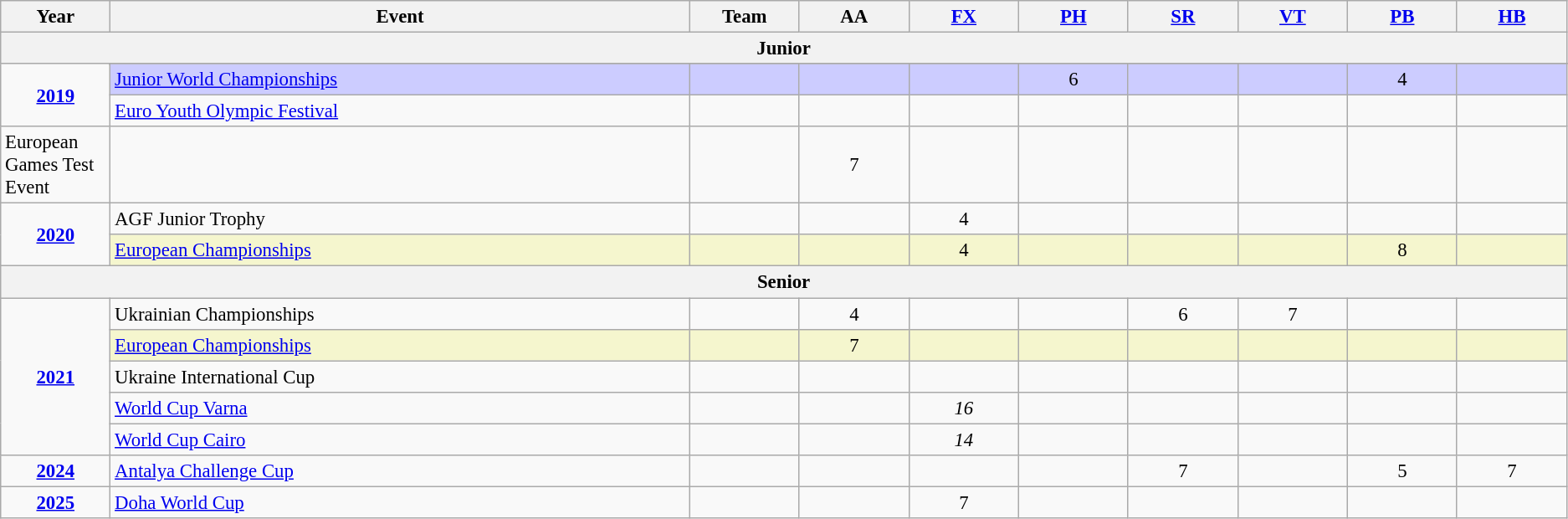<table class="wikitable sortable" style="text-align:center; font-size:95%;">
<tr>
<th width=7% class=unsortable>Year</th>
<th width=37% class=unsortable>Event</th>
<th width=7% class=unsortable>Team</th>
<th width=7% class=unsortable>AA</th>
<th width=7% class=unsortable><a href='#'>FX</a></th>
<th width=7% class=unsortable><a href='#'>PH</a></th>
<th width=7% class=unsortable><a href='#'>SR</a></th>
<th width=7% class=unsortable><a href='#'>VT</a></th>
<th width=7% class=unsortable><a href='#'>PB</a></th>
<th width=7% class=unsortable><a href='#'>HB</a></th>
</tr>
<tr>
<th colspan="10"><strong>Junior</strong></th>
</tr>
<tr>
<td rowspan="4"><strong><a href='#'>2019</a></strong></td>
</tr>
<tr>
</tr>
<tr bgcolor=#CCCCFF>
<td align=left><a href='#'>Junior World Championships</a></td>
<td></td>
<td></td>
<td></td>
<td>6</td>
<td></td>
<td></td>
<td>4</td>
<td></td>
</tr>
<tr>
<td align=left><a href='#'>Euro Youth Olympic Festival</a></td>
<td></td>
<td></td>
<td></td>
<td></td>
<td></td>
<td></td>
<td></td>
<td></td>
</tr>
<tr>
<td align=left>European Games Test Event</td>
<td></td>
<td></td>
<td>7</td>
<td></td>
<td></td>
<td></td>
<td></td>
<td></td>
</tr>
<tr>
<td rowspan="2"><strong><a href='#'>2020</a></strong></td>
<td align=left>AGF Junior Trophy</td>
<td></td>
<td></td>
<td>4</td>
<td></td>
<td></td>
<td></td>
<td></td>
<td></td>
</tr>
<tr bgcolor=#F5F6CE>
<td align=left><a href='#'>European Championships</a></td>
<td></td>
<td></td>
<td>4</td>
<td></td>
<td></td>
<td></td>
<td>8</td>
<td></td>
</tr>
<tr>
<th colspan="10"><strong>Senior</strong></th>
</tr>
<tr>
<td rowspan="5" align=center><strong><a href='#'>2021</a></strong></td>
<td align=left>Ukrainian Championships</td>
<td></td>
<td>4</td>
<td></td>
<td></td>
<td>6</td>
<td>7</td>
<td></td>
<td></td>
</tr>
<tr bgcolor=#F5F6CE>
<td align=left><a href='#'>European Championships</a></td>
<td></td>
<td>7</td>
<td></td>
<td></td>
<td></td>
<td></td>
<td></td>
<td></td>
</tr>
<tr>
<td align=left>Ukraine International Cup</td>
<td></td>
<td></td>
<td></td>
<td></td>
<td></td>
<td></td>
<td></td>
<td></td>
</tr>
<tr>
<td align=left><a href='#'>World Cup Varna</a></td>
<td></td>
<td></td>
<td><em>16</em></td>
<td></td>
<td></td>
<td></td>
<td></td>
<td></td>
</tr>
<tr>
<td align=left><a href='#'>World Cup Cairo</a></td>
<td></td>
<td></td>
<td><em>14</em></td>
<td></td>
<td></td>
<td></td>
<td></td>
<td></td>
</tr>
<tr>
<td rowspan="1"><strong><a href='#'>2024</a></strong></td>
<td align=left><a href='#'>Antalya Challenge Cup</a></td>
<td></td>
<td></td>
<td></td>
<td></td>
<td>7</td>
<td></td>
<td>5</td>
<td>7</td>
</tr>
<tr>
<td rowspan="1"><strong><a href='#'>2025</a></strong></td>
<td align=left><a href='#'>Doha World Cup</a></td>
<td></td>
<td></td>
<td>7</td>
<td></td>
<td></td>
<td></td>
<td></td>
<td></td>
</tr>
</table>
